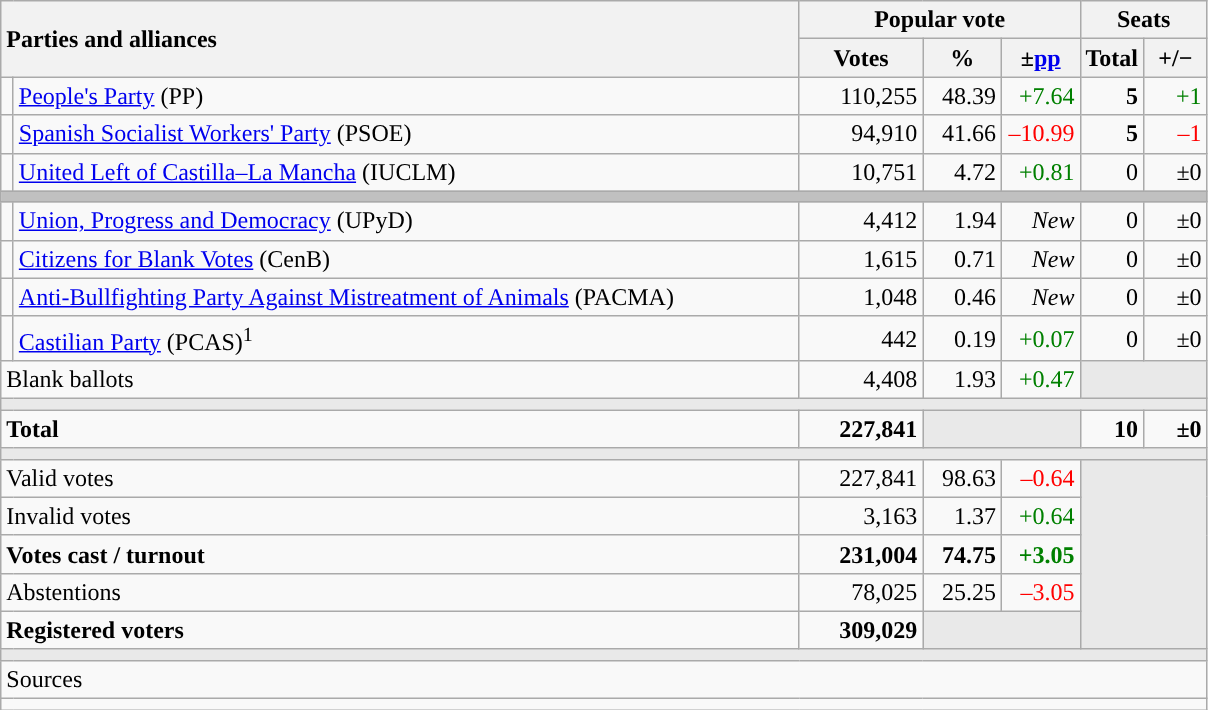<table class="wikitable" style="text-align:right;">
<tr>
<th style="text-align:left;" rowspan="2" colspan="2" width="525">Parties and alliances</th>
<th colspan="3">Popular vote</th>
<th colspan="2">Seats</th>
</tr>
<tr>
<th width="75">Votes</th>
<th width="45">%</th>
<th width="45">±<a href='#'>pp</a></th>
<th width="35">Total</th>
<th width="35">+/−</th>
</tr>
<tr>
<td width="1" style="color:inherit;background:"></td>
<td align="left"><a href='#'>People's Party</a> (PP)</td>
<td>110,255</td>
<td>48.39</td>
<td style="color:green;">+7.64</td>
<td><strong>5</strong></td>
<td style="color:green;">+1</td>
</tr>
<tr>
<td style="color:inherit;background:"></td>
<td align="left"><a href='#'>Spanish Socialist Workers' Party</a> (PSOE)</td>
<td>94,910</td>
<td>41.66</td>
<td style="color:red;">–10.99</td>
<td><strong>5</strong></td>
<td style="color:red;">–1</td>
</tr>
<tr>
<td style="color:inherit;background:"></td>
<td align="left"><a href='#'>United Left of Castilla–La Mancha</a> (IUCLM)</td>
<td>10,751</td>
<td>4.72</td>
<td style="color:green;">+0.81</td>
<td>0</td>
<td>±0</td>
</tr>
<tr>
<td colspan="7" bgcolor="#C0C0C0"></td>
</tr>
<tr>
<td style="color:inherit;background:"></td>
<td align="left"><a href='#'>Union, Progress and Democracy</a> (UPyD)</td>
<td>4,412</td>
<td>1.94</td>
<td><em>New</em></td>
<td>0</td>
<td>±0</td>
</tr>
<tr>
<td style="color:inherit;background:"></td>
<td align="left"><a href='#'>Citizens for Blank Votes</a> (CenB)</td>
<td>1,615</td>
<td>0.71</td>
<td><em>New</em></td>
<td>0</td>
<td>±0</td>
</tr>
<tr>
<td style="color:inherit;background:"></td>
<td align="left"><a href='#'>Anti-Bullfighting Party Against Mistreatment of Animals</a> (PACMA)</td>
<td>1,048</td>
<td>0.46</td>
<td><em>New</em></td>
<td>0</td>
<td>±0</td>
</tr>
<tr>
<td style="color:inherit;background:"></td>
<td align="left"><a href='#'>Castilian Party</a> (PCAS)<sup>1</sup></td>
<td>442</td>
<td>0.19</td>
<td style="color:green;">+0.07</td>
<td>0</td>
<td>±0</td>
</tr>
<tr>
<td align="left" colspan="2">Blank ballots</td>
<td>4,408</td>
<td>1.93</td>
<td style="color:green;">+0.47</td>
<td bgcolor="#E9E9E9" colspan="2"></td>
</tr>
<tr>
<td colspan="7" bgcolor="#E9E9E9"></td>
</tr>
<tr style="font-weight:bold;">
<td align="left" colspan="2">Total</td>
<td>227,841</td>
<td bgcolor="#E9E9E9" colspan="2"></td>
<td>10</td>
<td>±0</td>
</tr>
<tr>
<td colspan="7" bgcolor="#E9E9E9"></td>
</tr>
<tr>
<td align="left" colspan="2">Valid votes</td>
<td>227,841</td>
<td>98.63</td>
<td style="color:red;">–0.64</td>
<td bgcolor="#E9E9E9" colspan="2" rowspan="5"></td>
</tr>
<tr>
<td align="left" colspan="2">Invalid votes</td>
<td>3,163</td>
<td>1.37</td>
<td style="color:green;">+0.64</td>
</tr>
<tr style="font-weight:bold;">
<td align="left" colspan="2">Votes cast / turnout</td>
<td>231,004</td>
<td>74.75</td>
<td style="color:green;">+3.05</td>
</tr>
<tr>
<td align="left" colspan="2">Abstentions</td>
<td>78,025</td>
<td>25.25</td>
<td style="color:red;">–3.05</td>
</tr>
<tr style="font-weight:bold;">
<td align="left" colspan="2">Registered voters</td>
<td>309,029</td>
<td bgcolor="#E9E9E9" colspan="2"></td>
</tr>
<tr>
<td colspan="7" bgcolor="#E9E9E9"></td>
</tr>
<tr>
<td align="left" colspan="7">Sources</td>
</tr>
<tr>
<td colspan="7" style="text-align:left; max-width:790px;"></td>
</tr>
</table>
